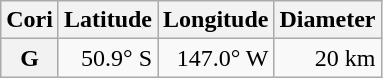<table class="wikitable" style="text-align: right;">
<tr>
<th scope="col">Cori</th>
<th scope="col">Latitude</th>
<th scope="col">Longitude</th>
<th scope="col">Diameter</th>
</tr>
<tr>
<th scope="row">G</th>
<td>50.9° S</td>
<td>147.0° W</td>
<td>20 km</td>
</tr>
</table>
